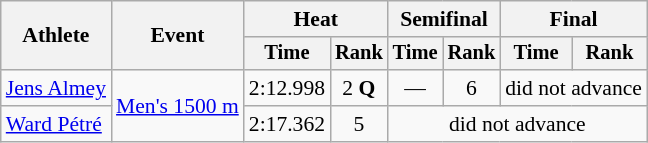<table class="wikitable" style="font-size:90%">
<tr>
<th rowspan=2>Athlete</th>
<th rowspan=2>Event</th>
<th colspan=2>Heat</th>
<th colspan=2>Semifinal</th>
<th colspan=2>Final</th>
</tr>
<tr style="font-size:95%">
<th>Time</th>
<th>Rank</th>
<th>Time</th>
<th>Rank</th>
<th>Time</th>
<th>Rank</th>
</tr>
<tr align=center>
<td align=left><a href='#'>Jens Almey</a></td>
<td align=left rowspan=2><a href='#'>Men's 1500 m</a></td>
<td>2:12.998</td>
<td>2 <strong>Q</strong></td>
<td>—</td>
<td>6</td>
<td colspan=2>did not advance</td>
</tr>
<tr align=center>
<td align=left><a href='#'>Ward Pétré</a></td>
<td>2:17.362</td>
<td>5</td>
<td colspan=4>did not advance</td>
</tr>
</table>
